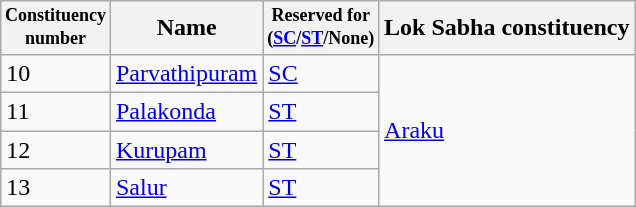<table class="wikitable sortable">
<tr>
<th width="50px" style="font-size:75%">Constituency number</th>
<th>Name</th>
<th style="font-size:75%">Reserved for<br>(<a href='#'>SC</a>/<a href='#'>ST</a>/None)</th>
<th>Lok Sabha constituency</th>
</tr>
<tr>
<td>10</td>
<td><a href='#'>Parvathipuram</a></td>
<td><a href='#'>SC</a></td>
<td rowspan="4"><a href='#'>Araku</a></td>
</tr>
<tr>
<td>11</td>
<td><a href='#'>Palakonda</a></td>
<td><a href='#'>ST</a></td>
</tr>
<tr>
<td>12</td>
<td><a href='#'>Kurupam</a></td>
<td><a href='#'>ST</a></td>
</tr>
<tr>
<td>13</td>
<td><a href='#'>Salur</a></td>
<td><a href='#'>ST</a></td>
</tr>
</table>
